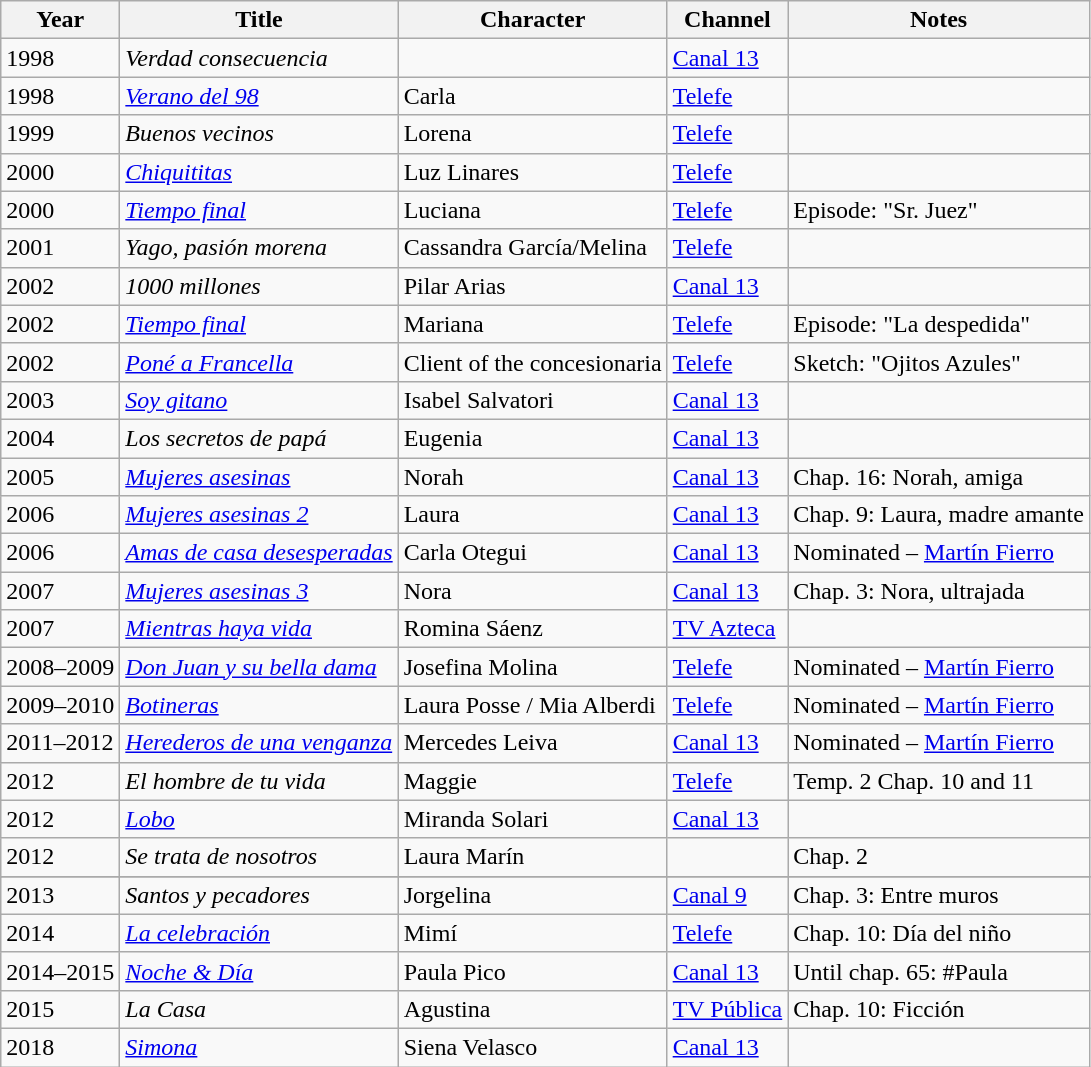<table class="wikitable">
<tr>
<th>Year</th>
<th>Title</th>
<th>Character</th>
<th>Channel</th>
<th>Notes</th>
</tr>
<tr>
<td>1998</td>
<td><em>Verdad consecuencia</em></td>
<td></td>
<td><a href='#'>Canal 13</a></td>
<td></td>
</tr>
<tr>
<td>1998</td>
<td><em><a href='#'>Verano del 98</a></em></td>
<td>Carla</td>
<td><a href='#'>Telefe</a></td>
<td></td>
</tr>
<tr>
<td>1999</td>
<td><em>Buenos vecinos</em></td>
<td>Lorena</td>
<td><a href='#'>Telefe</a></td>
<td></td>
</tr>
<tr>
<td>2000</td>
<td><em><a href='#'>Chiquititas</a></em></td>
<td>Luz Linares</td>
<td><a href='#'>Telefe</a></td>
<td></td>
</tr>
<tr>
<td>2000</td>
<td><em><a href='#'>Tiempo final</a></em></td>
<td>Luciana</td>
<td><a href='#'>Telefe</a></td>
<td>Episode: "Sr. Juez"</td>
</tr>
<tr>
<td>2001</td>
<td><em>Yago, pasión morena</em></td>
<td>Cassandra García/Melina</td>
<td><a href='#'>Telefe</a></td>
<td></td>
</tr>
<tr>
<td>2002</td>
<td><em>1000 millones</em></td>
<td>Pilar Arias</td>
<td><a href='#'>Canal 13</a></td>
<td></td>
</tr>
<tr>
<td>2002</td>
<td><em><a href='#'>Tiempo final</a></em></td>
<td>Mariana</td>
<td><a href='#'>Telefe</a></td>
<td>Episode: "La despedida"</td>
</tr>
<tr>
<td>2002</td>
<td><em><a href='#'>Poné a Francella</a></em></td>
<td>Client of the concesionaria</td>
<td><a href='#'>Telefe</a></td>
<td>Sketch: "Ojitos Azules"</td>
</tr>
<tr>
<td>2003</td>
<td><em><a href='#'>Soy gitano</a></em></td>
<td>Isabel Salvatori</td>
<td><a href='#'>Canal 13</a></td>
<td></td>
</tr>
<tr>
<td>2004</td>
<td><em>Los secretos de papá</em></td>
<td>Eugenia</td>
<td><a href='#'>Canal 13</a></td>
<td></td>
</tr>
<tr>
<td>2005</td>
<td><em><a href='#'>Mujeres asesinas</a></em></td>
<td>Norah</td>
<td><a href='#'>Canal 13</a></td>
<td>Chap. 16: Norah, amiga</td>
</tr>
<tr>
<td>2006</td>
<td><em><a href='#'>Mujeres asesinas 2</a></em></td>
<td>Laura</td>
<td><a href='#'>Canal 13</a></td>
<td>Chap. 9: Laura, madre amante</td>
</tr>
<tr>
<td>2006</td>
<td><em><a href='#'>Amas de casa desesperadas</a></em></td>
<td>Carla Otegui</td>
<td><a href='#'>Canal 13</a></td>
<td>Nominated – <a href='#'>Martín Fierro</a></td>
</tr>
<tr>
<td>2007</td>
<td><em><a href='#'>Mujeres asesinas 3</a></em></td>
<td>Nora</td>
<td><a href='#'>Canal 13</a></td>
<td>Chap. 3: Nora, ultrajada</td>
</tr>
<tr>
<td>2007</td>
<td><em><a href='#'>Mientras haya vida</a></em></td>
<td>Romina Sáenz</td>
<td><a href='#'>TV Azteca</a></td>
<td></td>
</tr>
<tr>
<td>2008–2009</td>
<td><em><a href='#'>Don Juan y su bella dama</a></em></td>
<td>Josefina Molina</td>
<td><a href='#'>Telefe</a></td>
<td>Nominated – <a href='#'>Martín Fierro</a></td>
</tr>
<tr>
<td>2009–2010</td>
<td><em><a href='#'>Botineras</a></em></td>
<td>Laura Posse / Mia Alberdi</td>
<td><a href='#'>Telefe</a></td>
<td>Nominated – <a href='#'>Martín Fierro</a></td>
</tr>
<tr>
<td>2011–2012</td>
<td><em><a href='#'>Herederos de una venganza</a></em></td>
<td>Mercedes Leiva</td>
<td><a href='#'>Canal 13</a></td>
<td>Nominated – <a href='#'>Martín Fierro</a></td>
</tr>
<tr>
<td>2012</td>
<td><em>El hombre de tu vida</em></td>
<td>Maggie</td>
<td><a href='#'>Telefe</a></td>
<td>Temp. 2 Chap. 10 and 11</td>
</tr>
<tr>
<td>2012</td>
<td><em><a href='#'>Lobo</a></em></td>
<td>Miranda Solari</td>
<td><a href='#'>Canal 13</a></td>
<td></td>
</tr>
<tr>
<td>2012</td>
<td><em>Se trata de nosotros</em></td>
<td>Laura Marín</td>
<td></td>
<td>Chap. 2</td>
</tr>
<tr>
</tr>
<tr>
<td>2013</td>
<td><em>Santos y pecadores</em></td>
<td>Jorgelina</td>
<td><a href='#'>Canal 9</a></td>
<td>Chap. 3: Entre muros</td>
</tr>
<tr>
<td>2014</td>
<td><em><a href='#'>La celebración</a></em></td>
<td>Mimí</td>
<td><a href='#'>Telefe</a></td>
<td>Chap. 10: Día del niño</td>
</tr>
<tr>
<td>2014–2015</td>
<td><em><a href='#'>Noche & Día</a></em></td>
<td>Paula Pico</td>
<td><a href='#'>Canal 13</a></td>
<td>Until chap. 65: #Paula</td>
</tr>
<tr>
<td>2015</td>
<td><em>La Casa</em></td>
<td>Agustina</td>
<td><a href='#'>TV Pública</a></td>
<td>Chap. 10: Ficción</td>
</tr>
<tr>
<td>2018</td>
<td><em><a href='#'>Simona</a></em></td>
<td>Siena Velasco</td>
<td><a href='#'>Canal 13</a></td>
<td></td>
</tr>
</table>
